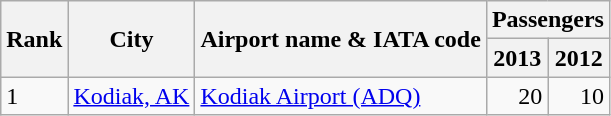<table class="wikitable">
<tr>
<th rowspan="2">Rank</th>
<th rowspan="2">City</th>
<th rowspan="2">Airport name & IATA code</th>
<th colspan="2">Passengers</th>
</tr>
<tr>
<th>2013</th>
<th>2012</th>
</tr>
<tr>
<td>1</td>
<td><a href='#'>Kodiak, AK</a></td>
<td><a href='#'>Kodiak Airport (ADQ)</a></td>
<td align="right">20</td>
<td align="right">10</td>
</tr>
</table>
